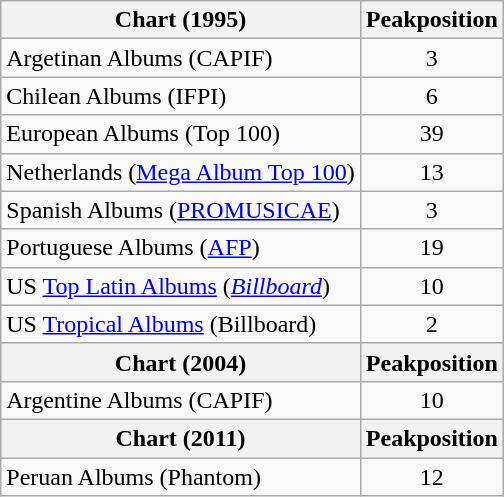<table class="wikitable sortable mw-collapsible">
<tr>
<th>Chart (1995)</th>
<th>Peakposition</th>
</tr>
<tr>
<td>Argetinan Albums (CAPIF)</td>
<td align="center">3</td>
</tr>
<tr>
<td>Chilean Albums (IFPI)</td>
<td align="center">6</td>
</tr>
<tr>
<td>European Albums (Top 100)</td>
<td align="center">39</td>
</tr>
<tr>
<td>Netherlands (<a href='#'>Mega Album Top 100</a>)</td>
<td align="center">13</td>
</tr>
<tr>
<td>Spanish Albums (<a href='#'>PROMUSICAE</a>)</td>
<td align="center">3</td>
</tr>
<tr>
<td>Portuguese Albums (<a href='#'>AFP</a>)</td>
<td align="center">19</td>
</tr>
<tr>
<td>US <a href='#'>Top Latin Albums</a> (<a href='#'><em>Billboard</em></a>)</td>
<td align="center">10</td>
</tr>
<tr>
<td>US <a href='#'>Tropical Albums</a> (Billboard)</td>
<td align="center">2</td>
</tr>
<tr>
<th>Chart (2004)</th>
<th>Peakposition</th>
</tr>
<tr>
<td>Argentine Albums (CAPIF)</td>
<td align="center">10</td>
</tr>
<tr>
<th>Chart (2011)</th>
<th>Peakposition</th>
</tr>
<tr>
<td>Peruan Albums (Phantom)</td>
<td align="center">12</td>
</tr>
</table>
